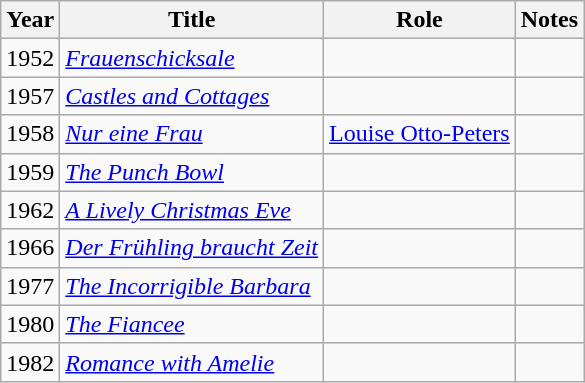<table class="wikitable sortable">
<tr>
<th>Year</th>
<th>Title</th>
<th>Role</th>
<th class="unsortable">Notes</th>
</tr>
<tr>
<td>1952</td>
<td><em><a href='#'>Frauenschicksale</a></em></td>
<td></td>
<td></td>
</tr>
<tr>
<td>1957</td>
<td><em><a href='#'>Castles and Cottages</a></em></td>
<td></td>
<td></td>
</tr>
<tr>
<td>1958</td>
<td><em><a href='#'>Nur eine Frau</a></em></td>
<td><a href='#'>Louise Otto-Peters</a></td>
<td></td>
</tr>
<tr>
<td>1959</td>
<td><em><a href='#'>The Punch Bowl</a></em></td>
<td></td>
<td></td>
</tr>
<tr>
<td>1962</td>
<td><em><a href='#'>A Lively Christmas Eve</a></em></td>
<td></td>
<td></td>
</tr>
<tr>
<td>1966</td>
<td><em><a href='#'>Der Frühling braucht Zeit</a></em></td>
<td></td>
<td></td>
</tr>
<tr>
<td>1977</td>
<td><em><a href='#'>The Incorrigible Barbara</a></em></td>
<td></td>
<td></td>
</tr>
<tr>
<td>1980</td>
<td><em><a href='#'>The Fiancee</a></em></td>
<td></td>
<td></td>
</tr>
<tr>
<td>1982</td>
<td><em><a href='#'>Romance with Amelie</a></em></td>
<td></td>
<td></td>
</tr>
</table>
